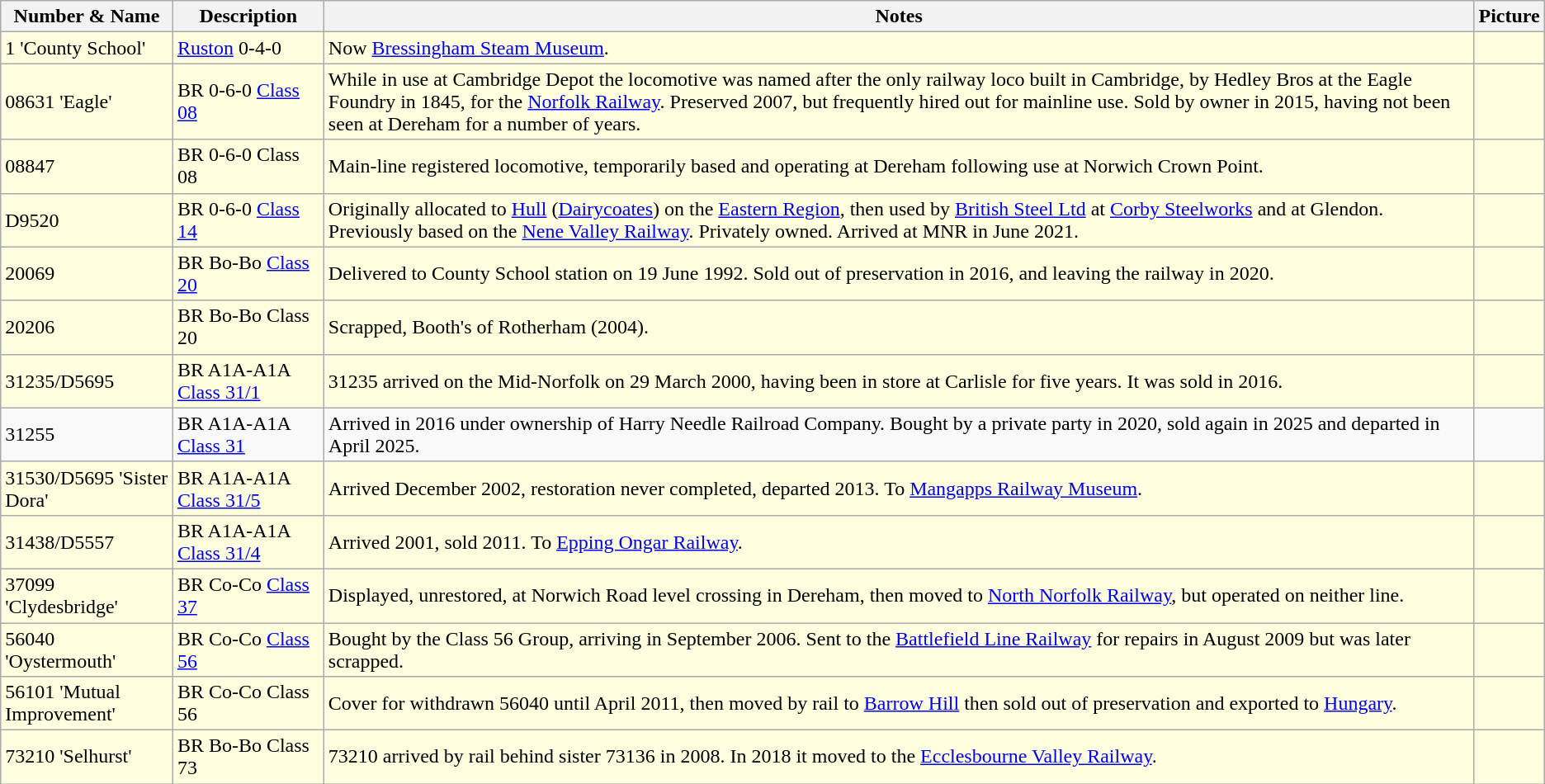<table class="wikitable">
<tr>
<th>Number & Name</th>
<th>Description</th>
<th>Notes</th>
<th>Picture</th>
</tr>
<tr bgcolor=#FFFFEO>
<td>1 'County School'</td>
<td><a href='#'>Ruston</a> 0-4-0</td>
<td>Now <a href='#'>Bressingham Steam Museum</a>.</td>
<td></td>
</tr>
<tr bgcolor=#FFFFEO>
<td>08631 'Eagle'</td>
<td>BR 0-6-0 <a href='#'>Class 08</a></td>
<td>While in use at Cambridge Depot the locomotive was named after the only railway loco built in Cambridge, by Hedley Bros at the Eagle Foundry in 1845, for the <a href='#'>Norfolk Railway</a>. Preserved 2007, but frequently hired out for mainline use. Sold by owner in 2015, having not been seen at Dereham for a number of years.</td>
<td></td>
</tr>
<tr bgcolor=#FFFFEO>
<td>08847</td>
<td>BR 0-6-0 Class 08</td>
<td>Main-line registered locomotive, temporarily based and operating at Dereham following use at Norwich Crown Point.</td>
<td></td>
</tr>
<tr bgcolor=#FFFFEO>
<td>D9520</td>
<td>BR 0-6-0 <a href='#'>Class 14</a></td>
<td>Originally allocated to <a href='#'>Hull</a> (<a href='#'>Dairycoates</a>) on the <a href='#'>Eastern Region</a>, then used by <a href='#'>British Steel Ltd</a> at <a href='#'>Corby Steelworks</a> and at Glendon. Previously based on the <a href='#'>Nene Valley Railway</a>. Privately owned. Arrived at MNR in June 2021.</td>
<td></td>
</tr>
<tr bgcolor=#FFFFEO>
<td>20069</td>
<td>BR Bo-Bo <a href='#'>Class 20</a></td>
<td>Delivered to County School station on 19 June 1992. Sold out of preservation in 2016, and leaving the railway in 2020.</td>
<td></td>
</tr>
<tr bgcolor=#FFFFEO>
<td>20206</td>
<td>BR Bo-Bo Class 20</td>
<td>Scrapped, Booth's of Rotherham (2004).</td>
<td></td>
</tr>
<tr bgcolor=#FFFFEO>
<td>31235/D5695</td>
<td>BR A1A-A1A <a href='#'>Class 31/1</a></td>
<td>31235 arrived on the Mid-Norfolk on 29 March 2000, having been in store at Carlisle for five years. It was sold in 2016.</td>
<td></td>
</tr>
<tr>
<td>31255</td>
<td>BR A1A-A1A <a href='#'>Class 31</a></td>
<td>Arrived in 2016 under ownership of Harry Needle Railroad Company. Bought by a private party in 2020, sold again in 2025 and departed in April 2025.</td>
<td></td>
</tr>
<tr bgcolor=#FFFFEO>
<td>31530/D5695 'Sister Dora'</td>
<td>BR A1A-A1A <a href='#'>Class 31/5</a></td>
<td>Arrived December 2002, restoration never completed, departed 2013. To <a href='#'>Mangapps Railway Museum</a>.</td>
<td></td>
</tr>
<tr bgcolor=#FFFFEO>
<td>31438/D5557</td>
<td>BR A1A-A1A <a href='#'>Class 31/4</a></td>
<td>Arrived 2001, sold 2011. To <a href='#'>Epping Ongar Railway</a>.</td>
<td></td>
</tr>
<tr bgcolor=#FFFFEO>
<td>37099 'Clydesbridge'</td>
<td>BR Co-Co <a href='#'>Class 37</a></td>
<td>Displayed, unrestored, at Norwich Road level crossing in Dereham, then moved to <a href='#'>North Norfolk Railway</a>, but operated on neither line.</td>
<td></td>
</tr>
<tr bgcolor=#FFFFEO>
<td>56040 'Oystermouth'</td>
<td>BR Co-Co <a href='#'>Class 56</a></td>
<td>Bought by the Class 56 Group, arriving in September 2006. Sent to the <a href='#'>Battlefield Line Railway</a> for repairs in August 2009 but was later scrapped.</td>
<td></td>
</tr>
<tr bgcolor=#FFFFEO>
<td>56101 'Mutual Improvement'</td>
<td>BR Co-Co Class 56</td>
<td>Cover for withdrawn 56040 until April 2011, then moved by rail to <a href='#'>Barrow Hill</a> then sold out of preservation and exported to <a href='#'>Hungary</a>.</td>
<td></td>
</tr>
<tr bgcolor=#FFFFEO>
<td>73210 'Selhurst'</td>
<td>BR Bo-Bo Class 73</td>
<td>73210 arrived by rail behind sister 73136 in 2008. In 2018 it moved to the <a href='#'>Ecclesbourne Valley Railway</a>.</td>
<td></td>
</tr>
</table>
